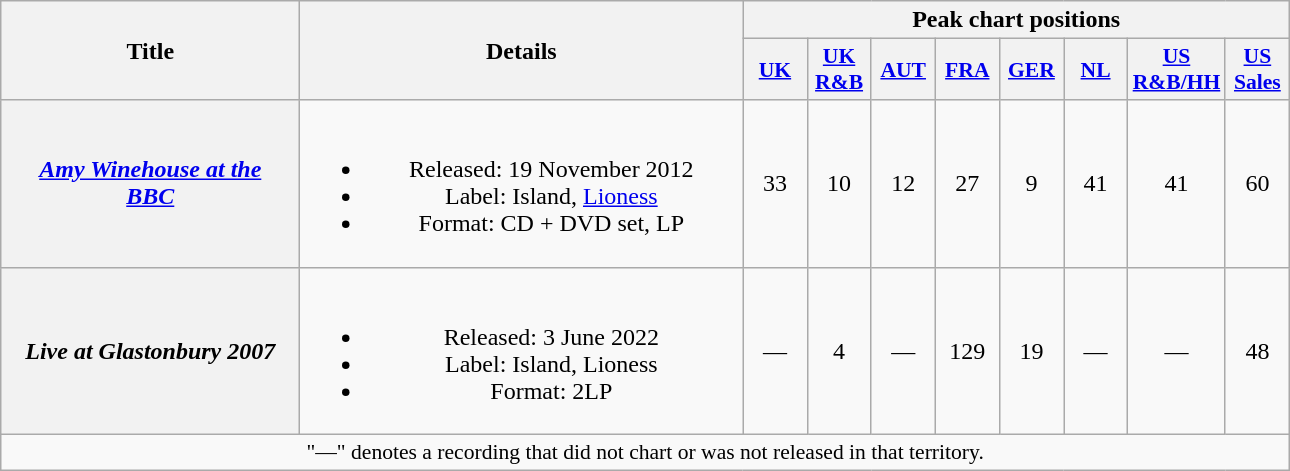<table class="wikitable plainrowheaders" style="text-align:center;">
<tr>
<th scope="col" rowspan="2" style="width:12em;">Title</th>
<th scope="col" rowspan="2" style="width:18em;">Details</th>
<th scope="col" colspan="8">Peak chart positions</th>
</tr>
<tr>
<th scope="col" style="width:2.5em;font-size:90%;"><a href='#'>UK</a><br></th>
<th scope="col" style="width:2.5em;font-size:90%;"><a href='#'>UK<br>R&B</a><br></th>
<th scope="col" style="width:2.5em;font-size:90%;"><a href='#'>AUT</a><br></th>
<th scope="col" style="width:2.5em;font-size:90%;"><a href='#'>FRA</a><br></th>
<th scope="col" style="width:2.5em;font-size:90%;"><a href='#'>GER</a><br></th>
<th scope="col" style="width:2.5em;font-size:90%;"><a href='#'>NL</a><br></th>
<th scope="col" style="width:2.5em;font-size:90%;"><a href='#'>US<br>R&B/HH</a><br></th>
<th scope="col" style="width:2.5em;font-size:90%;"><a href='#'>US<br>Sales</a><br></th>
</tr>
<tr>
<th scope="row"><em><a href='#'>Amy Winehouse at the<br>BBC</a></em></th>
<td><br><ul><li>Released: 19 November 2012</li><li>Label: Island, <a href='#'>Lioness</a></li><li>Format: CD + DVD set, LP</li></ul></td>
<td>33</td>
<td>10</td>
<td>12</td>
<td>27</td>
<td>9</td>
<td>41</td>
<td>41</td>
<td>60</td>
</tr>
<tr>
<th scope="row"><em>Live at Glastonbury 2007</em></th>
<td><br><ul><li>Released: 3 June 2022</li><li>Label: Island, Lioness</li><li>Format: 2LP</li></ul></td>
<td>—</td>
<td>4</td>
<td>—</td>
<td>129</td>
<td>19</td>
<td>—</td>
<td>—</td>
<td>48</td>
</tr>
<tr>
<td colspan="14" style="font-size:90%">"—" denotes a recording that did not chart or was not released in that territory.</td>
</tr>
</table>
